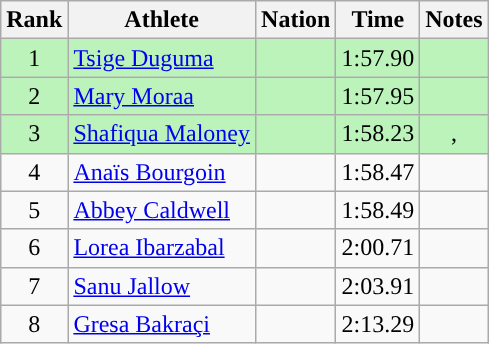<table class="wikitable sortable" style="text-align:center;">
<tr>
<th>Rank</th>
<th>Athlete</th>
<th>Nation</th>
<th>Time</th>
<th>Notes</th>
</tr>
<tr bgcolor=bbf3bb>
<td>1</td>
<td align=left><a href='#'>Tsige Duguma</a></td>
<td align=left></td>
<td>1:57.90</td>
<td></td>
</tr>
<tr bgcolor=bbf3bb>
<td>2</td>
<td align=left><a href='#'>Mary Moraa</a></td>
<td align=left></td>
<td>1:57.95</td>
<td></td>
</tr>
<tr bgcolor=bbf3bb>
<td>3</td>
<td align=left><a href='#'>Shafiqua Maloney</a></td>
<td align=left></td>
<td>1:58.23</td>
<td>, </td>
</tr>
<tr>
<td>4</td>
<td align=left><a href='#'>Anaïs Bourgoin</a></td>
<td align=left></td>
<td>1:58.47</td>
<td></td>
</tr>
<tr>
<td>5</td>
<td align=left><a href='#'>Abbey Caldwell</a></td>
<td align=left></td>
<td>1:58.49</td>
<td></td>
</tr>
<tr>
<td>6</td>
<td align=left><a href='#'>Lorea Ibarzabal</a></td>
<td align=left></td>
<td>2:00.71</td>
<td></td>
</tr>
<tr>
<td>7</td>
<td align=left><a href='#'>Sanu Jallow</a></td>
<td align=left></td>
<td>2:03.91</td>
<td></td>
</tr>
<tr>
<td>8</td>
<td align=left><a href='#'>Gresa Bakraçi</a></td>
<td align=left></td>
<td>2:13.29</td>
<td></td>
</tr>
</table>
